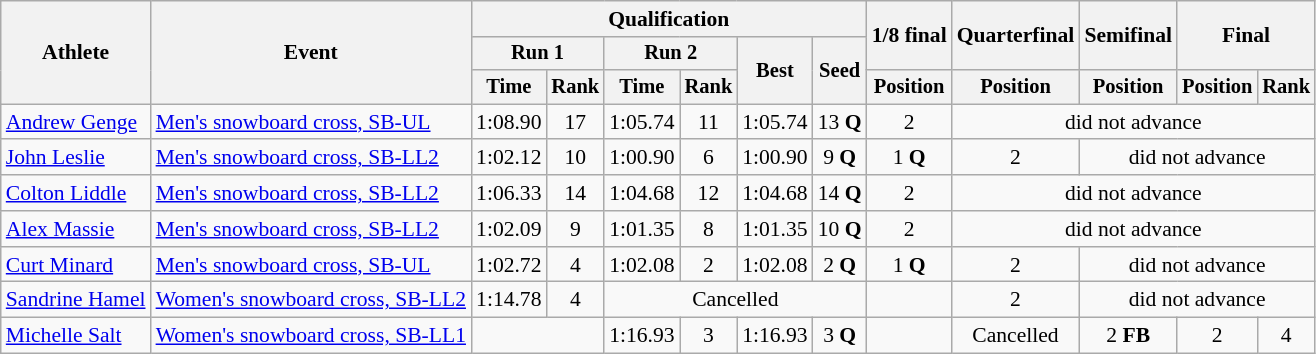<table class=wikitable style=font-size:90%>
<tr>
<th rowspan=3>Athlete</th>
<th rowspan=3>Event</th>
<th colspan=6>Qualification</th>
<th rowspan=2>1/8 final</th>
<th rowspan=2>Quarterfinal</th>
<th rowspan=2>Semifinal</th>
<th rowspan=2 colspan=2>Final</th>
</tr>
<tr style=font-size:95%>
<th colspan=2>Run 1</th>
<th colspan=2>Run 2</th>
<th rowspan=2>Best</th>
<th rowspan=2>Seed</th>
</tr>
<tr style=font-size:95%>
<th>Time</th>
<th>Rank</th>
<th>Time</th>
<th>Rank</th>
<th>Position</th>
<th>Position</th>
<th>Position</th>
<th>Position</th>
<th>Rank</th>
</tr>
<tr align=center>
<td align=left><a href='#'>Andrew Genge</a></td>
<td align=left><a href='#'>Men's snowboard cross, SB-UL</a></td>
<td>1:08.90</td>
<td>17</td>
<td>1:05.74</td>
<td>11</td>
<td>1:05.74</td>
<td>13 <strong>Q</strong></td>
<td>2</td>
<td colspan="4">did not advance</td>
</tr>
<tr align=center>
<td align=left><a href='#'>John Leslie</a></td>
<td align=left><a href='#'>Men's snowboard cross, SB-LL2</a></td>
<td>1:02.12</td>
<td>10</td>
<td>1:00.90</td>
<td>6</td>
<td>1:00.90</td>
<td>9 <strong>Q</strong></td>
<td>1 <strong>Q</strong></td>
<td>2</td>
<td colspan="3">did not advance</td>
</tr>
<tr align=center>
<td align=left><a href='#'>Colton Liddle</a></td>
<td align=left><a href='#'>Men's snowboard cross, SB-LL2</a></td>
<td>1:06.33</td>
<td>14</td>
<td>1:04.68</td>
<td>12</td>
<td>1:04.68</td>
<td>14 <strong>Q</strong></td>
<td>2</td>
<td colspan="4">did not advance</td>
</tr>
<tr align=center>
<td align=left><a href='#'>Alex Massie</a></td>
<td align=left><a href='#'>Men's snowboard cross, SB-LL2</a></td>
<td>1:02.09</td>
<td>9</td>
<td>1:01.35</td>
<td>8</td>
<td>1:01.35</td>
<td>10 <strong>Q</strong></td>
<td>2</td>
<td colspan="4">did not advance</td>
</tr>
<tr align=center>
<td align=left><a href='#'>Curt Minard</a></td>
<td align=left><a href='#'>Men's snowboard cross, SB-UL</a></td>
<td>1:02.72</td>
<td>4</td>
<td>1:02.08</td>
<td>2</td>
<td>1:02.08</td>
<td>2 <strong>Q</strong></td>
<td>1 <strong>Q</strong></td>
<td>2</td>
<td colspan="3">did not advance</td>
</tr>
<tr align=center>
<td align=left><a href='#'>Sandrine Hamel</a></td>
<td align=left><a href='#'>Women's snowboard cross, SB-LL2</a></td>
<td>1:14.78</td>
<td>4</td>
<td colspan=4>Cancelled</td>
<td></td>
<td>2</td>
<td colspan="3">did not advance</td>
</tr>
<tr align=center>
<td align=left><a href='#'>Michelle Salt</a></td>
<td align=left><a href='#'>Women's snowboard cross, SB-LL1</a></td>
<td colspan=2></td>
<td>1:16.93</td>
<td>3</td>
<td>1:16.93</td>
<td>3 <strong>Q</strong></td>
<td></td>
<td>Cancelled</td>
<td>2 <strong>FB</strong></td>
<td>2</td>
<td>4</td>
</tr>
</table>
